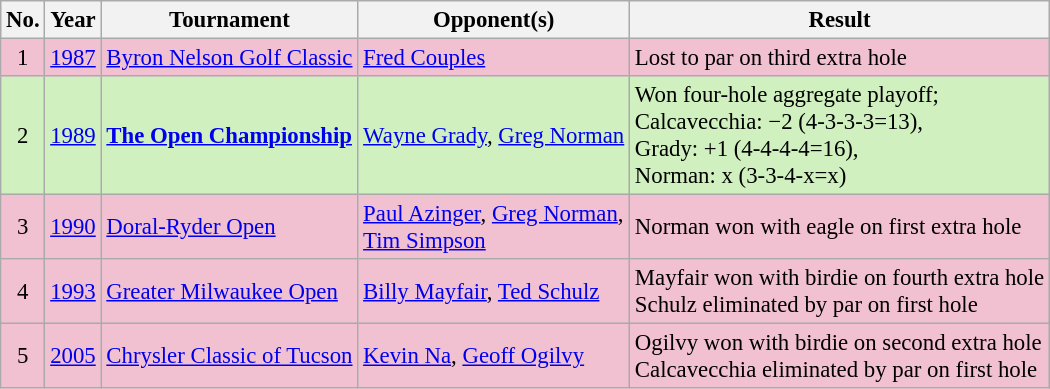<table class="wikitable" style="font-size:95%;">
<tr>
<th>No.</th>
<th>Year</th>
<th>Tournament</th>
<th>Opponent(s)</th>
<th>Result</th>
</tr>
<tr style="background:#F2C1D1;">
<td align=center>1</td>
<td><a href='#'>1987</a></td>
<td><a href='#'>Byron Nelson Golf Classic</a></td>
<td> <a href='#'>Fred Couples</a></td>
<td>Lost to par on third extra hole</td>
</tr>
<tr style="background:#D0F0C0;">
<td align=center>2</td>
<td><a href='#'>1989</a></td>
<td><strong><a href='#'>The Open Championship</a></strong></td>
<td> <a href='#'>Wayne Grady</a>,  <a href='#'>Greg Norman</a></td>
<td>Won four-hole aggregate playoff;<br>Calcavecchia: −2 (4-3-3-3=13),<br>Grady: +1 (4-4-4-4=16),<br>Norman: x (3-3-4-x=x)</td>
</tr>
<tr style="background:#F2C1D1;">
<td align=center>3</td>
<td><a href='#'>1990</a></td>
<td><a href='#'>Doral-Ryder Open</a></td>
<td> <a href='#'>Paul Azinger</a>,  <a href='#'>Greg Norman</a>,<br> <a href='#'>Tim Simpson</a></td>
<td>Norman won with eagle on first extra hole</td>
</tr>
<tr style="background:#F2C1D1;">
<td align=center>4</td>
<td><a href='#'>1993</a></td>
<td><a href='#'>Greater Milwaukee Open</a></td>
<td> <a href='#'>Billy Mayfair</a>,  <a href='#'>Ted Schulz</a></td>
<td>Mayfair won with birdie on fourth extra hole<br>Schulz eliminated by par on first hole</td>
</tr>
<tr style="background:#F2C1D1;">
<td align=center>5</td>
<td><a href='#'>2005</a></td>
<td><a href='#'>Chrysler Classic of Tucson</a></td>
<td> <a href='#'>Kevin Na</a>,  <a href='#'>Geoff Ogilvy</a></td>
<td>Ogilvy won with birdie on second extra hole<br>Calcavecchia eliminated by par on first hole</td>
</tr>
</table>
